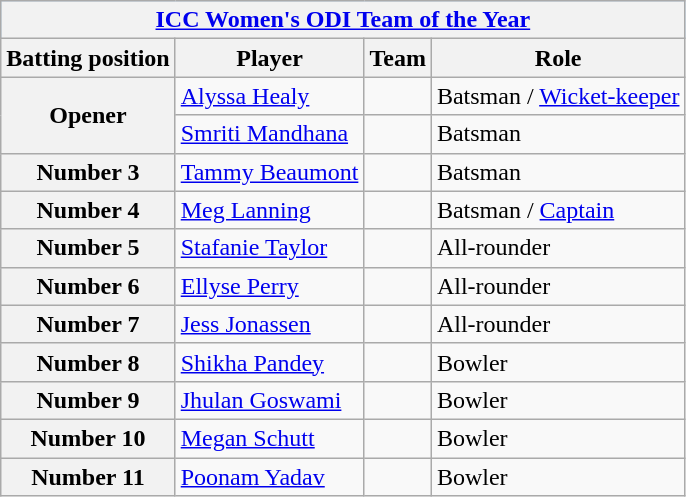<table class="wikitable plainrowheaders">
<tr style="background:#9cf;">
<th colspan="5"><a href='#'>ICC Women's ODI Team of the Year</a></th>
</tr>
<tr>
<th>Batting position</th>
<th>Player</th>
<th>Team</th>
<th>Role</th>
</tr>
<tr>
<th scope=row style=text-align:center; rowspan=2>Opener</th>
<td><a href='#'>Alyssa Healy</a></td>
<td></td>
<td>Batsman / <a href='#'>Wicket-keeper</a></td>
</tr>
<tr>
<td><a href='#'>Smriti Mandhana</a></td>
<td></td>
<td>Batsman</td>
</tr>
<tr>
<th scope=row style=text-align:center;>Number 3</th>
<td><a href='#'>Tammy Beaumont</a></td>
<td></td>
<td>Batsman</td>
</tr>
<tr>
<th scope=row style=text-align:center;>Number 4</th>
<td><a href='#'>Meg Lanning</a></td>
<td></td>
<td>Batsman / <a href='#'>Captain</a></td>
</tr>
<tr>
<th scope=row style=text-align:center;>Number 5</th>
<td><a href='#'>Stafanie Taylor</a></td>
<td></td>
<td>All-rounder</td>
</tr>
<tr>
<th scope=row style=text-align:center;>Number 6</th>
<td><a href='#'>Ellyse Perry</a></td>
<td></td>
<td>All-rounder</td>
</tr>
<tr>
<th scope=row style=text-align:center;>Number 7</th>
<td><a href='#'>Jess Jonassen</a></td>
<td></td>
<td>All-rounder</td>
</tr>
<tr>
<th scope=row style=text-align:center;>Number 8</th>
<td><a href='#'>Shikha Pandey</a></td>
<td></td>
<td>Bowler</td>
</tr>
<tr>
<th scope=row style=text-align:center;>Number 9</th>
<td><a href='#'>Jhulan Goswami</a></td>
<td></td>
<td>Bowler</td>
</tr>
<tr>
<th scope=row style=text-align:center;>Number 10</th>
<td><a href='#'>Megan Schutt</a></td>
<td></td>
<td>Bowler</td>
</tr>
<tr>
<th scope=row style=text-align:center;>Number 11</th>
<td><a href='#'>Poonam Yadav</a></td>
<td></td>
<td>Bowler</td>
</tr>
</table>
